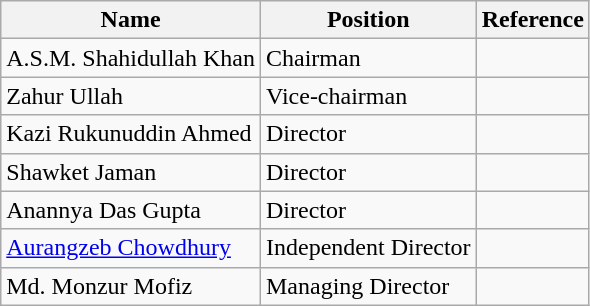<table class="wikitable">
<tr>
<th>Name</th>
<th>Position</th>
<th>Reference</th>
</tr>
<tr>
<td>A.S.M. Shahidullah Khan</td>
<td>Chairman</td>
<td></td>
</tr>
<tr>
<td>Zahur Ullah</td>
<td>Vice-chairman</td>
<td></td>
</tr>
<tr>
<td>Kazi Rukunuddin Ahmed</td>
<td>Director</td>
<td></td>
</tr>
<tr>
<td>Shawket Jaman</td>
<td>Director</td>
<td></td>
</tr>
<tr>
<td>Anannya Das Gupta</td>
<td>Director</td>
<td></td>
</tr>
<tr>
<td><a href='#'>Aurangzeb Chowdhury</a></td>
<td>Independent Director</td>
<td></td>
</tr>
<tr>
<td>Md. Monzur Mofiz</td>
<td>Managing Director</td>
<td></td>
</tr>
</table>
